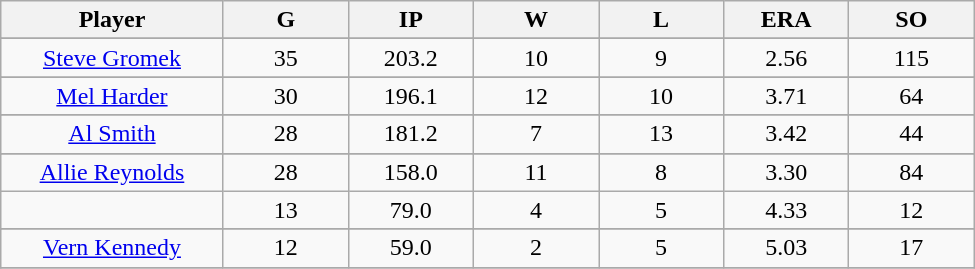<table class="wikitable sortable">
<tr>
<th bgcolor="#DDDDFF" width="16%">Player</th>
<th bgcolor="#DDDDFF" width="9%">G</th>
<th bgcolor="#DDDDFF" width="9%">IP</th>
<th bgcolor="#DDDDFF" width="9%">W</th>
<th bgcolor="#DDDDFF" width="9%">L</th>
<th bgcolor="#DDDDFF" width="9%">ERA</th>
<th bgcolor="#DDDDFF" width="9%">SO</th>
</tr>
<tr>
</tr>
<tr align="center">
<td><a href='#'>Steve Gromek</a></td>
<td>35</td>
<td>203.2</td>
<td>10</td>
<td>9</td>
<td>2.56</td>
<td>115</td>
</tr>
<tr>
</tr>
<tr align="center">
<td><a href='#'>Mel Harder</a></td>
<td>30</td>
<td>196.1</td>
<td>12</td>
<td>10</td>
<td>3.71</td>
<td>64</td>
</tr>
<tr>
</tr>
<tr align="center">
<td><a href='#'>Al Smith</a></td>
<td>28</td>
<td>181.2</td>
<td>7</td>
<td>13</td>
<td>3.42</td>
<td>44</td>
</tr>
<tr>
</tr>
<tr align="center">
<td><a href='#'>Allie Reynolds</a></td>
<td>28</td>
<td>158.0</td>
<td>11</td>
<td>8</td>
<td>3.30</td>
<td>84</td>
</tr>
<tr align="center">
<td></td>
<td>13</td>
<td>79.0</td>
<td>4</td>
<td>5</td>
<td>4.33</td>
<td>12</td>
</tr>
<tr>
</tr>
<tr align="center">
<td><a href='#'>Vern Kennedy</a></td>
<td>12</td>
<td>59.0</td>
<td>2</td>
<td>5</td>
<td>5.03</td>
<td>17</td>
</tr>
<tr align="center">
</tr>
</table>
